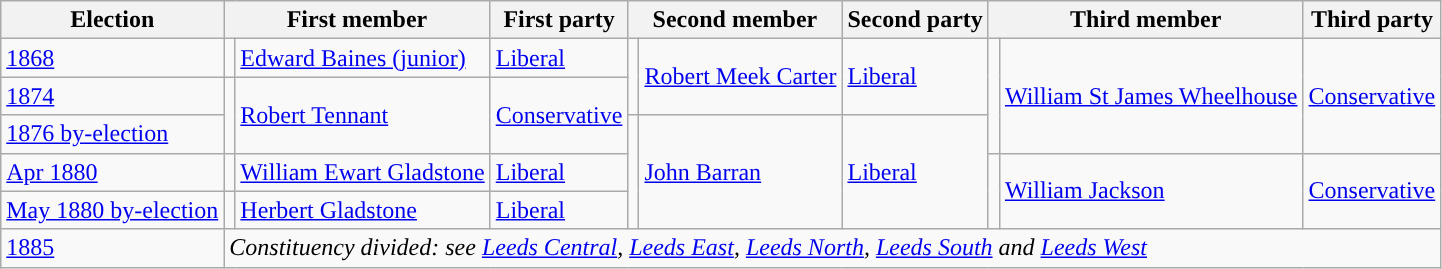<table class="wikitable">
<tr>
<th>Election</th>
<th colspan="2">First member</th>
<th>First party</th>
<th colspan="2">Second member</th>
<th>Second party</th>
<th colspan="2">Third member</th>
<th>Third party</th>
</tr>
<tr>
<td><a href='#'>1868</a></td>
<td style="color:inherit;background-color: "></td>
<td><a href='#'>Edward Baines (junior)</a></td>
<td><a href='#'>Liberal</a></td>
<td rowspan="2" style="color:inherit;background-color: "></td>
<td rowspan="2"><a href='#'>Robert Meek Carter</a></td>
<td rowspan="2"><a href='#'>Liberal</a></td>
<td rowspan="3" style="color:inherit;background-color: "></td>
<td rowspan="3"><a href='#'>William St James Wheelhouse</a></td>
<td rowspan="3"><a href='#'>Conservative</a></td>
</tr>
<tr>
<td><a href='#'>1874</a></td>
<td rowspan="2" style="color:inherit;background-color: "></td>
<td rowspan="2"><a href='#'>Robert Tennant</a></td>
<td rowspan="2"><a href='#'>Conservative</a></td>
</tr>
<tr>
<td><a href='#'>1876 by-election</a></td>
<td rowspan="3" style="color:inherit;background-color: "></td>
<td rowspan="3"><a href='#'>John Barran</a></td>
<td rowspan="3"><a href='#'>Liberal</a></td>
</tr>
<tr>
<td><a href='#'>Apr 1880</a></td>
<td style="color:inherit;background-color: "></td>
<td><a href='#'>William Ewart Gladstone</a></td>
<td><a href='#'>Liberal</a></td>
<td rowspan="2" style="color:inherit;background-color: "></td>
<td rowspan="2"><a href='#'>William Jackson</a></td>
<td rowspan="2"><a href='#'>Conservative</a></td>
</tr>
<tr>
<td><a href='#'>May 1880 by-election</a></td>
<td style="color:inherit;background-color: "></td>
<td><a href='#'>Herbert Gladstone</a></td>
<td><a href='#'>Liberal</a></td>
</tr>
<tr>
<td><a href='#'>1885</a></td>
<td colspan="9"><em>Constituency divided: see <a href='#'>Leeds Central</a>, <a href='#'>Leeds East</a>, <a href='#'>Leeds North</a>, <a href='#'>Leeds South</a> and <a href='#'>Leeds West</a></em></td>
</tr>
</table>
